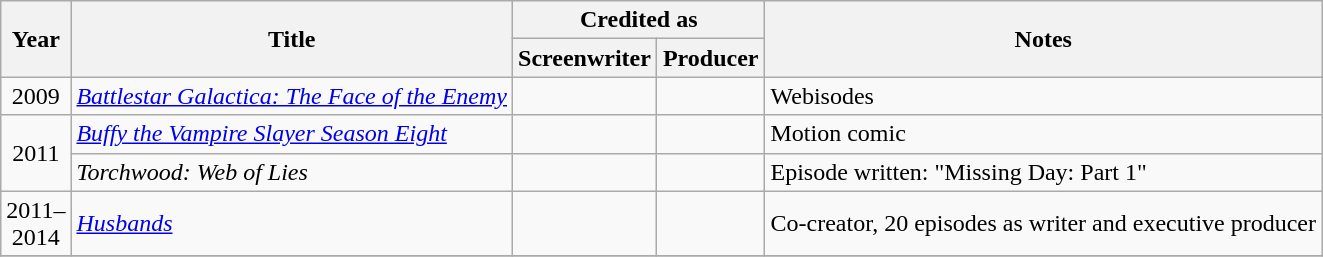<table class="wikitable" style="text-align:center; margin-right:auto; margin-right:auto">
<tr>
<th rowspan="2" width="33">Year</th>
<th rowspan="2">Title</th>
<th colspan="2">Credited as</th>
<th rowspan="2">Notes</th>
</tr>
<tr>
<th width=65>Screenwriter</th>
<th width=65>Producer</th>
</tr>
<tr>
<td>2009</td>
<td align="left"><em><a href='#'>Battlestar Galactica: The Face of the Enemy</a></em></td>
<td></td>
<td></td>
<td align="left">Webisodes</td>
</tr>
<tr>
<td rowspan="2">2011</td>
<td align="left"><em><a href='#'>Buffy the Vampire Slayer Season Eight</a></em></td>
<td></td>
<td></td>
<td align="left">Motion comic</td>
</tr>
<tr>
<td align="left"><em>Torchwood: Web of Lies</em></td>
<td></td>
<td></td>
<td align="left">Episode written: "Missing Day: Part 1"</td>
</tr>
<tr>
<td>2011–2014</td>
<td align="left"><em><a href='#'>Husbands</a></em></td>
<td></td>
<td></td>
<td align="left">Co-creator, 20 episodes as writer and executive producer</td>
</tr>
<tr>
</tr>
</table>
